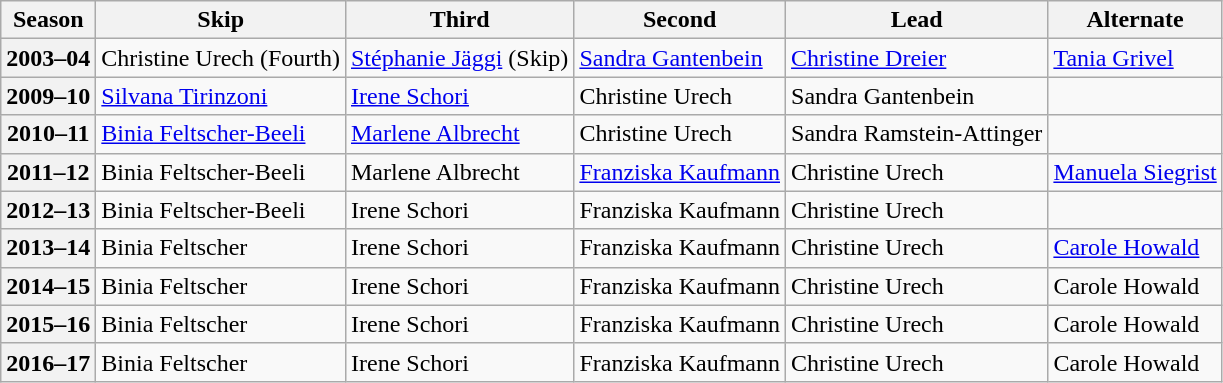<table class="wikitable">
<tr>
<th scope="col">Season</th>
<th scope="col">Skip</th>
<th scope="col">Third</th>
<th scope="col">Second</th>
<th scope="col">Lead</th>
<th scope="col">Alternate</th>
</tr>
<tr>
<th scope="row">2003–04</th>
<td>Christine Urech (Fourth)</td>
<td><a href='#'>Stéphanie Jäggi</a> (Skip)</td>
<td><a href='#'>Sandra Gantenbein</a></td>
<td><a href='#'>Christine Dreier</a></td>
<td><a href='#'>Tania Grivel</a></td>
</tr>
<tr>
<th scope="row">2009–10</th>
<td><a href='#'>Silvana Tirinzoni</a></td>
<td><a href='#'>Irene Schori</a></td>
<td>Christine Urech</td>
<td>Sandra Gantenbein</td>
<td></td>
</tr>
<tr>
<th scope="row">2010–11</th>
<td><a href='#'>Binia Feltscher-Beeli</a></td>
<td><a href='#'>Marlene Albrecht</a></td>
<td>Christine Urech</td>
<td>Sandra Ramstein-Attinger</td>
<td></td>
</tr>
<tr>
<th scope="row">2011–12</th>
<td>Binia Feltscher-Beeli</td>
<td>Marlene Albrecht</td>
<td><a href='#'>Franziska Kaufmann</a></td>
<td>Christine Urech</td>
<td><a href='#'>Manuela Siegrist</a></td>
</tr>
<tr>
<th scope="row">2012–13</th>
<td>Binia Feltscher-Beeli</td>
<td>Irene Schori</td>
<td>Franziska Kaufmann</td>
<td>Christine Urech</td>
<td></td>
</tr>
<tr>
<th scope="row">2013–14</th>
<td>Binia Feltscher</td>
<td>Irene Schori</td>
<td>Franziska Kaufmann</td>
<td>Christine Urech</td>
<td><a href='#'>Carole Howald</a></td>
</tr>
<tr>
<th scope="row">2014–15</th>
<td>Binia Feltscher</td>
<td>Irene Schori</td>
<td>Franziska Kaufmann</td>
<td>Christine Urech</td>
<td>Carole Howald</td>
</tr>
<tr>
<th scope="row">2015–16</th>
<td>Binia Feltscher</td>
<td>Irene Schori</td>
<td>Franziska Kaufmann</td>
<td>Christine Urech</td>
<td>Carole Howald</td>
</tr>
<tr>
<th scope="row">2016–17</th>
<td>Binia Feltscher</td>
<td>Irene Schori</td>
<td>Franziska Kaufmann</td>
<td>Christine Urech</td>
<td>Carole Howald</td>
</tr>
</table>
